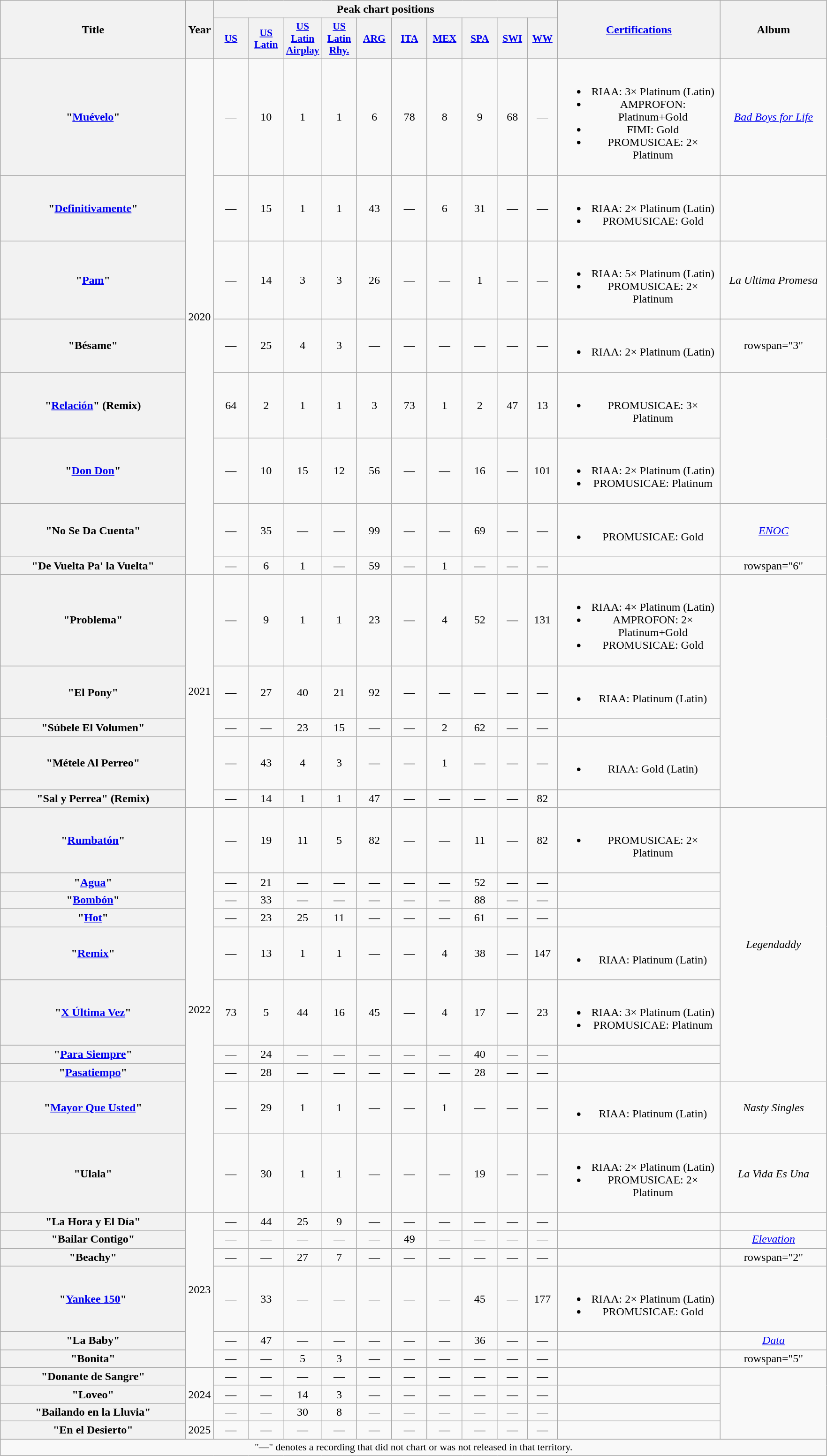<table class="wikitable plainrowheaders" style="text-align:center;">
<tr>
<th scope="col" rowspan="2" style="width:16em;">Title</th>
<th scope="col" rowspan="2" style="width:1em;">Year</th>
<th scope="col" colspan="10">Peak chart positions</th>
<th scope="col" rowspan="2" style="width:14em;"><a href='#'>Certifications</a></th>
<th scope="col" rowspan="2" style="width:9em;">Album</th>
</tr>
<tr>
<th scope="col" style="width:3em;font-size:90%;"><a href='#'>US</a><br></th>
<th scope="col" style="width:3em;font-size:90%;"><a href='#'>US<br>Latin</a><br></th>
<th scope="col" style="width:3em;font-size:90%;"><a href='#'>US<br>Latin<br>Airplay</a><br></th>
<th scope="col" style="width:3em;font-size:90%;"><a href='#'>US<br>Latin<br>Rhy.</a><br></th>
<th scope="col" style="width:3em;font-size:90%;"><a href='#'>ARG</a><br></th>
<th scope="col" style="width:3em;font-size:90%;"><a href='#'>ITA</a><br></th>
<th scope="col" style="width:3em;font-size:90%;"><a href='#'>MEX</a><br></th>
<th scope="col" style="width:3em;font-size:90%;"><a href='#'>SPA</a><br></th>
<th scope="col" style="width:2.5em;font-size:90%;"><a href='#'>SWI</a> <br></th>
<th scope="col" style="width:2.5em;font-size:90%;"><a href='#'>WW</a><br></th>
</tr>
<tr>
<th scope="row">"<a href='#'>Muévelo</a>"<br></th>
<td rowspan="8">2020</td>
<td>—</td>
<td>10</td>
<td>1</td>
<td>1</td>
<td>6</td>
<td>78</td>
<td>8</td>
<td>9</td>
<td>68</td>
<td>—</td>
<td><br><ul><li>RIAA: 3× Platinum (Latin)</li><li>AMPROFON: Platinum+Gold</li><li>FIMI: Gold</li><li>PROMUSICAE: 2× Platinum</li></ul></td>
<td><em><a href='#'>Bad Boys for Life</a></em></td>
</tr>
<tr>
<th scope="row">"<a href='#'>Definitivamente</a>"<br></th>
<td>—</td>
<td>15</td>
<td>1</td>
<td>1</td>
<td>43</td>
<td>—</td>
<td>6</td>
<td>31</td>
<td>—</td>
<td>—</td>
<td><br><ul><li>RIAA: 2× Platinum (Latin)</li><li>PROMUSICAE: Gold</li></ul></td>
<td></td>
</tr>
<tr>
<th scope="row">"<a href='#'>Pam</a>"<br></th>
<td>—</td>
<td>14</td>
<td>3</td>
<td>3</td>
<td>26</td>
<td>—</td>
<td>—</td>
<td>1</td>
<td>—</td>
<td>—</td>
<td><br><ul><li>RIAA: 5× Platinum (Latin)</li><li>PROMUSICAE: 2× Platinum</li></ul></td>
<td><em>La Ultima Promesa</em></td>
</tr>
<tr>
<th scope="row">"Bésame"<br></th>
<td>—</td>
<td>25</td>
<td>4</td>
<td>3</td>
<td>—</td>
<td>—</td>
<td>—</td>
<td>—</td>
<td>—</td>
<td>—</td>
<td><br><ul><li>RIAA: 2× Platinum (Latin)</li></ul></td>
<td>rowspan="3" </td>
</tr>
<tr>
<th scope="row">"<a href='#'>Relación</a>" (Remix)<br></th>
<td>64</td>
<td>2</td>
<td>1</td>
<td>1</td>
<td>3</td>
<td>73</td>
<td>1</td>
<td>2</td>
<td>47</td>
<td>13</td>
<td><br><ul><li>PROMUSICAE: 3× Platinum</li></ul></td>
</tr>
<tr>
<th scope="row">"<a href='#'>Don Don</a>"<br></th>
<td>—</td>
<td>10</td>
<td>15</td>
<td>12</td>
<td>56</td>
<td>—</td>
<td>—</td>
<td>16</td>
<td>—</td>
<td>101</td>
<td><br><ul><li>RIAA: 2× Platinum (Latin)</li><li>PROMUSICAE: Platinum</li></ul></td>
</tr>
<tr>
<th scope="row">"No Se Da Cuenta"<br></th>
<td>—</td>
<td>35</td>
<td>—</td>
<td>—</td>
<td>99</td>
<td>—</td>
<td>—</td>
<td>69</td>
<td>—</td>
<td>—</td>
<td><br><ul><li>PROMUSICAE: Gold</li></ul></td>
<td><em><a href='#'>ENOC</a></em></td>
</tr>
<tr>
<th scope="row">"De Vuelta Pa' la Vuelta"<br></th>
<td>—</td>
<td>6</td>
<td>1</td>
<td>—</td>
<td>59</td>
<td>—</td>
<td>1</td>
<td>—</td>
<td>—</td>
<td>—</td>
<td></td>
<td>rowspan="6" </td>
</tr>
<tr>
<th scope="row">"Problema"</th>
<td rowspan="5">2021</td>
<td>—</td>
<td>9</td>
<td>1</td>
<td>1</td>
<td>23</td>
<td>—</td>
<td>4</td>
<td>52</td>
<td>—</td>
<td>131</td>
<td><br><ul><li>RIAA: 4× Platinum (Latin)</li><li>AMPROFON: 2× Platinum+Gold</li><li>PROMUSICAE: Gold</li></ul></td>
</tr>
<tr>
<th scope="row">"El Pony"</th>
<td>—</td>
<td>27</td>
<td>40</td>
<td>21</td>
<td>92</td>
<td>—</td>
<td>—</td>
<td>—</td>
<td>—</td>
<td>—</td>
<td><br><ul><li>RIAA: Platinum (Latin)</li></ul></td>
</tr>
<tr>
<th scope="row">"Súbele El Volumen"<br></th>
<td>—</td>
<td>—</td>
<td>23</td>
<td>15</td>
<td>—</td>
<td>—</td>
<td>2</td>
<td>62</td>
<td>—</td>
<td>—</td>
<td></td>
</tr>
<tr>
<th scope="row">"Métele Al Perreo"</th>
<td>—</td>
<td>43</td>
<td>4</td>
<td>3</td>
<td>—</td>
<td>—</td>
<td>1</td>
<td>—</td>
<td>—</td>
<td>—</td>
<td><br><ul><li>RIAA: Gold (Latin)</li></ul></td>
</tr>
<tr>
<th scope="row">"Sal y Perrea" (Remix)<br></th>
<td>—</td>
<td>14</td>
<td>1</td>
<td>1</td>
<td>47</td>
<td>—</td>
<td>—</td>
<td>—</td>
<td>—</td>
<td>82</td>
<td></td>
</tr>
<tr>
<th scope="row">"<a href='#'>Rumbatón</a>"</th>
<td rowspan="10">2022</td>
<td>—</td>
<td>19</td>
<td>11</td>
<td>5</td>
<td>82</td>
<td>—</td>
<td>—</td>
<td>11</td>
<td>—</td>
<td>82</td>
<td><br><ul><li>PROMUSICAE: 2× Platinum</li></ul></td>
<td rowspan="8"><em>Legendaddy</em></td>
</tr>
<tr>
<th scope="row">"<a href='#'>Agua</a>"<br></th>
<td>—</td>
<td>21</td>
<td>—</td>
<td>—</td>
<td>—</td>
<td>—</td>
<td>—</td>
<td>52</td>
<td>—</td>
<td>—</td>
<td></td>
</tr>
<tr>
<th scope="row">"<a href='#'>Bombón</a>"<br></th>
<td>—</td>
<td>33</td>
<td>—</td>
<td>—</td>
<td>—</td>
<td>—</td>
<td>—</td>
<td>88</td>
<td>—</td>
<td>—</td>
<td></td>
</tr>
<tr>
<th scope="row">"<a href='#'>Hot</a>"<br></th>
<td>—</td>
<td>23</td>
<td>25</td>
<td>11</td>
<td>—</td>
<td>—</td>
<td>—</td>
<td>61</td>
<td>—</td>
<td>—</td>
<td></td>
</tr>
<tr>
<th scope="row">"<a href='#'>Remix</a>"</th>
<td>—</td>
<td>13</td>
<td>1</td>
<td>1</td>
<td>—</td>
<td>—</td>
<td>4</td>
<td>38</td>
<td>—</td>
<td>147</td>
<td><br><ul><li>RIAA: Platinum (Latin)</li></ul></td>
</tr>
<tr>
<th scope="row">"<a href='#'>X Última Vez</a>"<br></th>
<td>73</td>
<td>5</td>
<td>44</td>
<td>16</td>
<td>45</td>
<td>—</td>
<td>4</td>
<td>17</td>
<td>—</td>
<td>23</td>
<td><br><ul><li>RIAA: 3× Platinum (Latin)</li><li>PROMUSICAE: Platinum</li></ul></td>
</tr>
<tr>
<th scope="row">"<a href='#'>Para Siempre</a>"<br></th>
<td>—</td>
<td>24</td>
<td>—</td>
<td>—</td>
<td>—</td>
<td>—</td>
<td>—</td>
<td>40</td>
<td>—</td>
<td>—</td>
<td></td>
</tr>
<tr>
<th scope="row">"<a href='#'>Pasatiempo</a>"<br></th>
<td>—</td>
<td>28</td>
<td>—</td>
<td>—</td>
<td>—</td>
<td>—</td>
<td>—</td>
<td>28</td>
<td>—</td>
<td>—</td>
<td></td>
</tr>
<tr>
<th scope="row">"<a href='#'>Mayor Que Usted</a>"<br></th>
<td>—</td>
<td>29</td>
<td>1</td>
<td>1</td>
<td>—</td>
<td>—</td>
<td>1</td>
<td>—</td>
<td>—</td>
<td>—</td>
<td><br><ul><li>RIAA: Platinum (Latin)</li></ul></td>
<td><em>Nasty Singles</em></td>
</tr>
<tr>
<th scope="row">"Ulala"<br></th>
<td>—</td>
<td>30</td>
<td>1</td>
<td>1</td>
<td>—</td>
<td>—</td>
<td>—</td>
<td>19</td>
<td>—</td>
<td>—</td>
<td><br><ul><li>RIAA: 2× Platinum (Latin)</li><li>PROMUSICAE: 2× Platinum</li></ul></td>
<td><em>La Vida Es Una</em></td>
</tr>
<tr>
<th scope="row">"La Hora y El Día"<br></th>
<td rowspan="6">2023</td>
<td>—</td>
<td>44</td>
<td>25</td>
<td>9</td>
<td>—</td>
<td>—</td>
<td>—</td>
<td>—</td>
<td>—</td>
<td>—</td>
<td></td>
<td></td>
</tr>
<tr>
<th scope="row">"Bailar Contigo"<br></th>
<td>—</td>
<td>—</td>
<td>—</td>
<td>—</td>
<td>—</td>
<td>49</td>
<td>—</td>
<td>—</td>
<td>—</td>
<td>—</td>
<td></td>
<td><em><a href='#'>Elevation</a></em></td>
</tr>
<tr>
<th scope="row">"Beachy"<br></th>
<td>—</td>
<td>—</td>
<td>27</td>
<td>7</td>
<td>—</td>
<td>—</td>
<td>—</td>
<td>—</td>
<td>—</td>
<td>—</td>
<td></td>
<td>rowspan="2" </td>
</tr>
<tr>
<th scope="row">"<a href='#'>Yankee 150</a>"<br></th>
<td>—</td>
<td>33</td>
<td>—</td>
<td>—</td>
<td>—</td>
<td>—</td>
<td>—</td>
<td>45</td>
<td>—</td>
<td>177</td>
<td><br><ul><li>RIAA: 2× Platinum (Latin)</li><li>PROMUSICAE: Gold</li></ul></td>
</tr>
<tr>
<th scope="row">"La Baby"<br></th>
<td>—</td>
<td>47</td>
<td>—</td>
<td>—</td>
<td>—</td>
<td>—</td>
<td>—</td>
<td>36</td>
<td>—</td>
<td>—</td>
<td></td>
<td><em><a href='#'>Data</a></em></td>
</tr>
<tr>
<th scope="row">"Bonita"</th>
<td>—</td>
<td>—</td>
<td>5</td>
<td>3</td>
<td>—</td>
<td>—</td>
<td>—</td>
<td>—</td>
<td>—</td>
<td>—</td>
<td></td>
<td>rowspan="5" </td>
</tr>
<tr>
<th scope="row">"Donante de Sangre"</th>
<td rowspan="3">2024</td>
<td>—</td>
<td>—</td>
<td>—</td>
<td>—</td>
<td>—</td>
<td>—</td>
<td>—</td>
<td>—</td>
<td>—</td>
<td>—</td>
<td></td>
</tr>
<tr>
<th scope="row">"Loveo"</th>
<td>—</td>
<td>—</td>
<td>14</td>
<td>3</td>
<td>—</td>
<td>—</td>
<td>—</td>
<td>—</td>
<td>—</td>
<td>—</td>
<td></td>
</tr>
<tr>
<th scope="row">"Bailando en la Lluvia"</th>
<td>—</td>
<td>—</td>
<td>30</td>
<td>8</td>
<td>—</td>
<td>—</td>
<td>—</td>
<td>—</td>
<td>—</td>
<td>—</td>
<td></td>
</tr>
<tr>
<th scope="row">"En el Desierto"</th>
<td>2025</td>
<td>—</td>
<td>—</td>
<td>—</td>
<td>—</td>
<td>—</td>
<td>—</td>
<td>—</td>
<td>—</td>
<td>—</td>
<td>—</td>
<td></td>
</tr>
<tr>
<td colspan="16" style="font-size:90%">"—" denotes a recording that did not chart or was not released in that territory.</td>
</tr>
</table>
